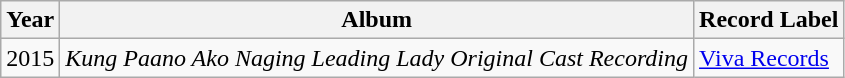<table class="wikitable sortable" background: #f9f9f9>
<tr>
<th>Year</th>
<th>Album</th>
<th>Record Label</th>
</tr>
<tr>
<td>2015</td>
<td><em>Kung Paano Ako Naging Leading Lady Original Cast Recording</em></td>
<td><a href='#'>Viva Records</a></td>
</tr>
</table>
